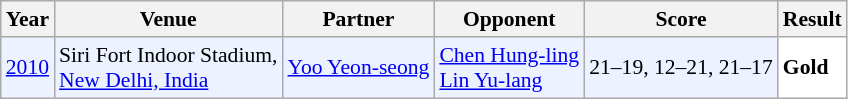<table class="sortable wikitable" style="font-size: 90%;">
<tr>
<th>Year</th>
<th>Venue</th>
<th>Partner</th>
<th>Opponent</th>
<th>Score</th>
<th>Result</th>
</tr>
<tr style="background:#ECF2FF">
<td align="center"><a href='#'>2010</a></td>
<td align="left">Siri Fort Indoor Stadium,<br><a href='#'>New Delhi, India</a></td>
<td align="left"> <a href='#'>Yoo Yeon-seong</a></td>
<td align="left"> <a href='#'>Chen Hung-ling</a> <br>  <a href='#'>Lin Yu-lang</a></td>
<td align="left">21–19, 12–21, 21–17</td>
<td style="text-align:left; background:white"> <strong>Gold</strong></td>
</tr>
</table>
